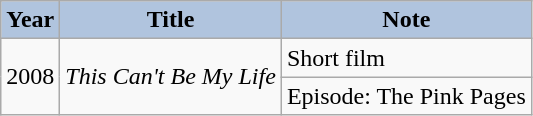<table class="wikitable">
<tr>
<th style="background:#B0C4DE;">Year</th>
<th style="background:#B0C4DE;">Title</th>
<th style="background:#B0C4DE;">Note</th>
</tr>
<tr>
<td rowspan="2">2008</td>
<td rowspan="2"><em>This Can't Be My Life</em></td>
<td>Short film</td>
</tr>
<tr>
<td>Episode: The Pink Pages</td>
</tr>
</table>
